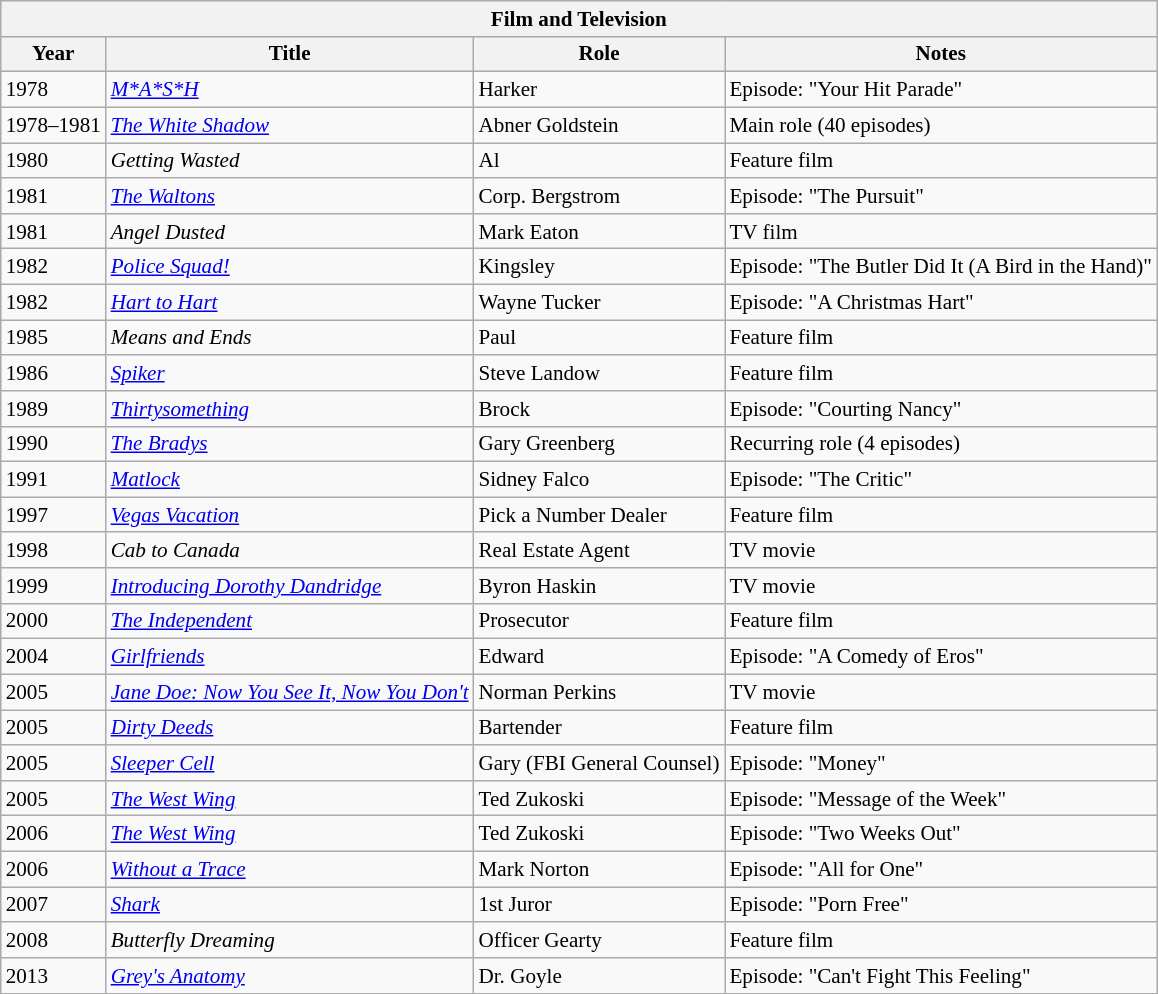<table class="wikitable" style="font-size: 88%">
<tr>
<th colspan=4>Film and Television</th>
</tr>
<tr style="text-align:center;">
<th>Year</th>
<th>Title</th>
<th>Role</th>
<th>Notes</th>
</tr>
<tr>
<td>1978</td>
<td><em><a href='#'>M*A*S*H</a></em></td>
<td>Harker</td>
<td>Episode: "Your Hit Parade"</td>
</tr>
<tr>
<td>1978–1981</td>
<td><em><a href='#'>The White Shadow</a></em></td>
<td>Abner Goldstein</td>
<td>Main role (40 episodes)</td>
</tr>
<tr>
<td>1980</td>
<td><em>Getting Wasted</em></td>
<td>Al</td>
<td>Feature film</td>
</tr>
<tr>
<td>1981</td>
<td><em><a href='#'>The Waltons</a></em></td>
<td>Corp. Bergstrom</td>
<td>Episode: "The Pursuit"</td>
</tr>
<tr>
<td>1981</td>
<td><em>Angel Dusted</em></td>
<td>Mark Eaton</td>
<td>TV film</td>
</tr>
<tr>
<td>1982</td>
<td><em><a href='#'>Police Squad!</a></em></td>
<td>Kingsley</td>
<td>Episode: "The Butler Did It (A Bird in the Hand)"</td>
</tr>
<tr>
<td>1982</td>
<td><em><a href='#'>Hart to Hart</a></em></td>
<td>Wayne Tucker</td>
<td>Episode: "A Christmas Hart"</td>
</tr>
<tr>
<td>1985</td>
<td><em>Means and Ends</em></td>
<td>Paul</td>
<td>Feature film</td>
</tr>
<tr>
<td>1986</td>
<td><em><a href='#'>Spiker</a></em></td>
<td>Steve Landow</td>
<td>Feature film</td>
</tr>
<tr>
<td>1989</td>
<td><em><a href='#'>Thirtysomething</a></em></td>
<td>Brock</td>
<td>Episode: "Courting Nancy"</td>
</tr>
<tr>
<td>1990</td>
<td><em><a href='#'>The Bradys</a></em></td>
<td>Gary Greenberg</td>
<td>Recurring role (4 episodes)</td>
</tr>
<tr>
<td>1991</td>
<td><em><a href='#'>Matlock</a></em></td>
<td>Sidney Falco</td>
<td>Episode: "The Critic"</td>
</tr>
<tr>
<td>1997</td>
<td><em><a href='#'>Vegas Vacation</a></em></td>
<td>Pick a Number Dealer</td>
<td>Feature film</td>
</tr>
<tr>
<td>1998</td>
<td><em>Cab to Canada</em></td>
<td>Real Estate Agent</td>
<td>TV movie</td>
</tr>
<tr>
<td>1999</td>
<td><em><a href='#'>Introducing Dorothy Dandridge</a></em></td>
<td>Byron Haskin</td>
<td>TV movie</td>
</tr>
<tr>
<td>2000</td>
<td><em><a href='#'>The Independent</a></em></td>
<td>Prosecutor</td>
<td>Feature film</td>
</tr>
<tr>
<td>2004</td>
<td><em><a href='#'>Girlfriends</a></em></td>
<td>Edward</td>
<td>Episode: "A Comedy of Eros"</td>
</tr>
<tr>
<td>2005</td>
<td><em><a href='#'>Jane Doe: Now You See It, Now You Don't</a></em></td>
<td>Norman Perkins</td>
<td>TV movie</td>
</tr>
<tr>
<td>2005</td>
<td><em><a href='#'>Dirty Deeds</a></em></td>
<td>Bartender</td>
<td>Feature film</td>
</tr>
<tr>
<td>2005</td>
<td><em><a href='#'>Sleeper Cell</a></em></td>
<td>Gary (FBI General Counsel)</td>
<td>Episode: "Money"</td>
</tr>
<tr>
<td>2005</td>
<td><em><a href='#'>The West Wing</a></em></td>
<td>Ted Zukoski</td>
<td>Episode: "Message of the Week"</td>
</tr>
<tr>
<td>2006</td>
<td><em><a href='#'>The West Wing</a></em></td>
<td>Ted Zukoski</td>
<td>Episode: "Two Weeks Out"</td>
</tr>
<tr>
<td>2006</td>
<td><em><a href='#'>Without a Trace</a></em></td>
<td>Mark Norton</td>
<td>Episode: "All for One"</td>
</tr>
<tr>
<td>2007</td>
<td><em><a href='#'>Shark</a></em></td>
<td>1st Juror</td>
<td>Episode: "Porn Free"</td>
</tr>
<tr>
<td>2008</td>
<td><em>Butterfly Dreaming</em></td>
<td>Officer Gearty</td>
<td>Feature film</td>
</tr>
<tr>
<td>2013</td>
<td><em><a href='#'>Grey's Anatomy</a></em></td>
<td>Dr. Goyle</td>
<td>Episode: "Can't Fight This Feeling"</td>
</tr>
</table>
